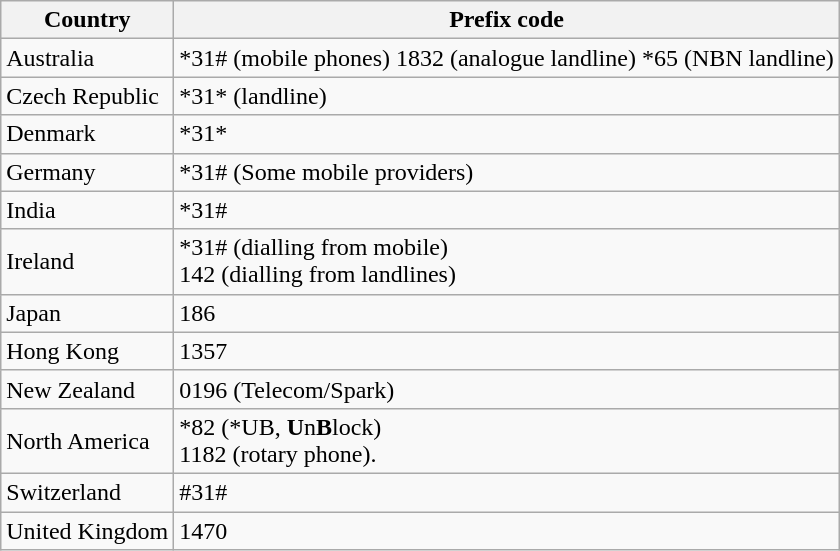<table class=wikitable>
<tr>
<th>Country</th>
<th>Prefix code</th>
</tr>
<tr>
<td>Australia</td>
<td>*31# (mobile phones) 1832 (analogue landline) *65 (NBN landline)</td>
</tr>
<tr>
<td>Czech Republic</td>
<td>*31* (landline)</td>
</tr>
<tr>
<td>Denmark</td>
<td>*31*</td>
</tr>
<tr>
<td>Germany</td>
<td>*31# (Some mobile providers)</td>
</tr>
<tr>
<td>India</td>
<td>*31#</td>
</tr>
<tr>
<td>Ireland</td>
<td>*31# (dialling from mobile)<br> 142 (dialling from landlines)</td>
</tr>
<tr>
<td>Japan</td>
<td>186</td>
</tr>
<tr>
<td>Hong Kong</td>
<td>1357</td>
</tr>
<tr>
<td>New Zealand</td>
<td>0196 (Telecom/Spark)</td>
</tr>
<tr>
<td>North America</td>
<td>*82 (*UB, <strong>U</strong>n<strong>B</strong>lock)<br> 1182 (rotary phone).</td>
</tr>
<tr>
<td>Switzerland</td>
<td>#31#</td>
</tr>
<tr>
<td>United Kingdom</td>
<td>1470</td>
</tr>
</table>
